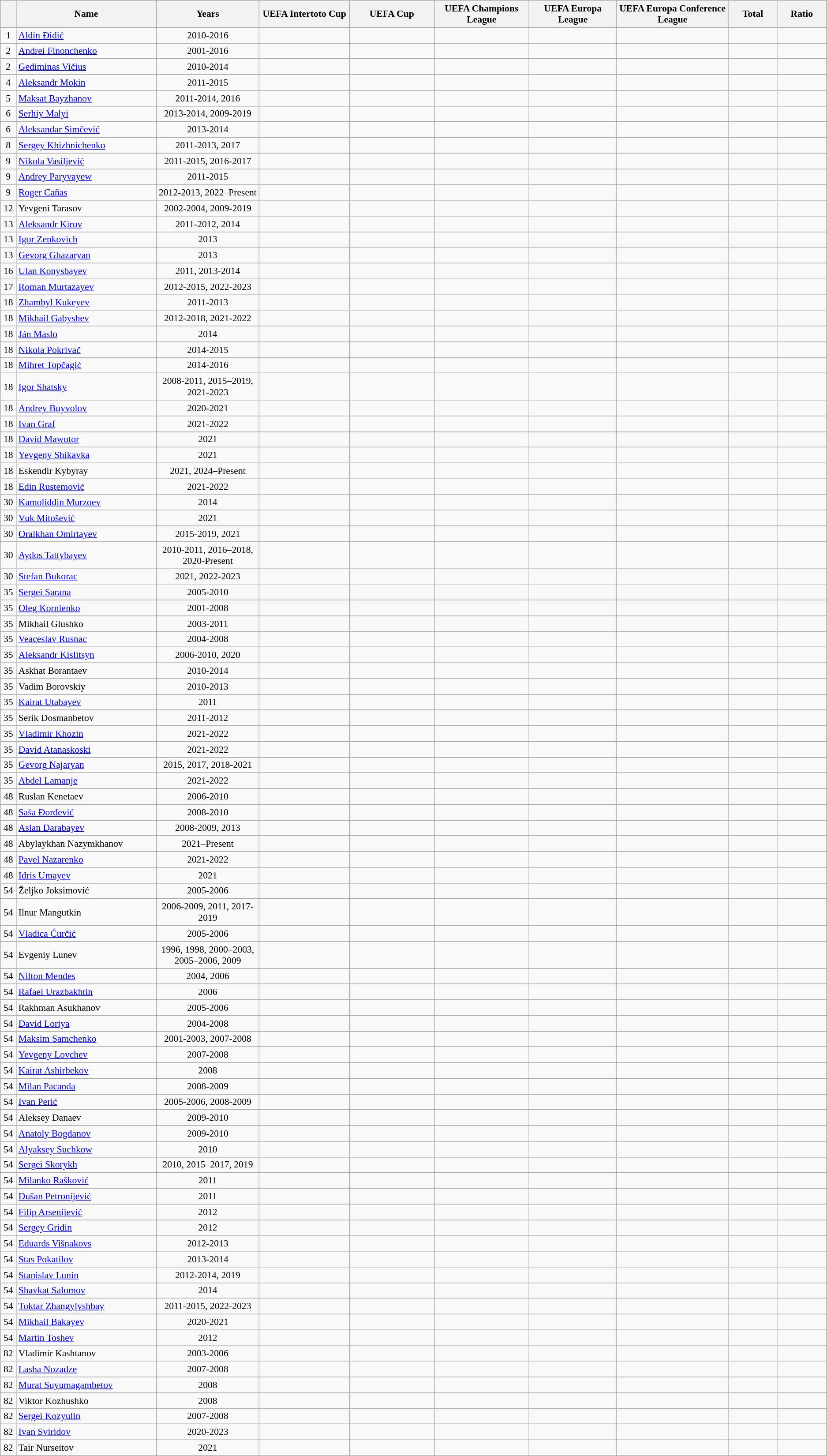<table class="wikitable sortable"  style="text-align:center; font-size:90%; ">
<tr>
<th width=20px></th>
<th width=300px>Name</th>
<th width=250px>Years</th>
<th width=200px>UEFA Intertoto Cup</th>
<th width=200px>UEFA Cup</th>
<th width=200px>UEFA Champions League</th>
<th width=200px>UEFA Europa League</th>
<th width=250px>UEFA Europa Conference League</th>
<th width=100px>Total</th>
<th width=100px>Ratio</th>
</tr>
<tr>
<td>1</td>
<td align="left"> <a href='#'>Aldin Đidić</a></td>
<td>2010-2016</td>
<td></td>
<td></td>
<td></td>
<td></td>
<td></td>
<td></td>
<td></td>
</tr>
<tr>
<td>2</td>
<td align="left"> <a href='#'>Andrei Finonchenko</a></td>
<td>2001-2016</td>
<td></td>
<td></td>
<td></td>
<td></td>
<td></td>
<td></td>
<td></td>
</tr>
<tr>
<td>2</td>
<td align="left"> <a href='#'>Gediminas Vičius</a></td>
<td>2010-2014</td>
<td></td>
<td></td>
<td></td>
<td></td>
<td></td>
<td></td>
<td></td>
</tr>
<tr>
<td>4</td>
<td align="left"> <a href='#'>Aleksandr Mokin</a></td>
<td>2011-2015</td>
<td></td>
<td></td>
<td></td>
<td></td>
<td></td>
<td></td>
<td></td>
</tr>
<tr>
<td>5</td>
<td align="left"> <a href='#'>Maksat Bayzhanov</a></td>
<td>2011-2014, 2016</td>
<td></td>
<td></td>
<td></td>
<td></td>
<td></td>
<td></td>
<td></td>
</tr>
<tr>
<td>6</td>
<td align="left"> <a href='#'>Serhiy Malyi</a></td>
<td>2013-2014, 2009-2019</td>
<td></td>
<td></td>
<td></td>
<td></td>
<td></td>
<td></td>
<td></td>
</tr>
<tr>
<td>6</td>
<td align="left"> <a href='#'>Aleksandar Simčević</a></td>
<td>2013-2014</td>
<td></td>
<td></td>
<td></td>
<td></td>
<td></td>
<td></td>
<td></td>
</tr>
<tr>
<td>8</td>
<td align="left"> <a href='#'>Sergey Khizhnichenko</a></td>
<td>2011-2013, 2017</td>
<td></td>
<td></td>
<td></td>
<td></td>
<td></td>
<td></td>
<td></td>
</tr>
<tr>
<td>9</td>
<td align="left"> <a href='#'>Nikola Vasiljević</a></td>
<td>2011-2015, 2016-2017</td>
<td></td>
<td></td>
<td></td>
<td></td>
<td></td>
<td></td>
<td></td>
</tr>
<tr>
<td>9</td>
<td align="left"> <a href='#'>Andrey Paryvayew</a></td>
<td>2011-2015</td>
<td></td>
<td></td>
<td></td>
<td></td>
<td></td>
<td></td>
<td></td>
</tr>
<tr>
<td>9</td>
<td align="left"> <a href='#'>Roger Cañas</a></td>
<td>2012-2013, 2022–Present</td>
<td></td>
<td></td>
<td></td>
<td></td>
<td></td>
<td></td>
<td></td>
</tr>
<tr>
<td>12</td>
<td align="left"> Yevgeni Tarasov</td>
<td>2002-2004, 2009-2019</td>
<td></td>
<td></td>
<td></td>
<td></td>
<td></td>
<td></td>
<td></td>
</tr>
<tr>
<td>13</td>
<td align="left"> <a href='#'>Aleksandr Kirov</a></td>
<td>2011-2012, 2014</td>
<td></td>
<td></td>
<td></td>
<td></td>
<td></td>
<td></td>
<td></td>
</tr>
<tr>
<td>13</td>
<td align="left"> <a href='#'>Igor Zenkovich</a></td>
<td>2013</td>
<td></td>
<td></td>
<td></td>
<td></td>
<td></td>
<td></td>
<td></td>
</tr>
<tr>
<td>13</td>
<td align="left"> <a href='#'>Gevorg Ghazaryan</a></td>
<td>2013</td>
<td></td>
<td></td>
<td></td>
<td></td>
<td></td>
<td></td>
<td></td>
</tr>
<tr>
<td>16</td>
<td align="left"> <a href='#'>Ulan Konysbayev</a></td>
<td>2011, 2013-2014</td>
<td></td>
<td></td>
<td></td>
<td></td>
<td></td>
<td></td>
<td></td>
</tr>
<tr>
<td>17</td>
<td align="left"> <a href='#'>Roman Murtazayev</a></td>
<td>2012-2015, 2022-2023</td>
<td></td>
<td></td>
<td></td>
<td></td>
<td></td>
<td></td>
<td></td>
</tr>
<tr>
<td>18</td>
<td align="left"> <a href='#'>Zhambyl Kukeyev</a></td>
<td>2011-2013</td>
<td></td>
<td></td>
<td></td>
<td></td>
<td></td>
<td></td>
<td></td>
</tr>
<tr>
<td>18</td>
<td align="left"> <a href='#'>Mikhail Gabyshev</a></td>
<td>2012-2018, 2021-2022</td>
<td></td>
<td></td>
<td></td>
<td></td>
<td></td>
<td></td>
<td></td>
</tr>
<tr>
<td>18</td>
<td align="left"> <a href='#'>Ján Maslo</a></td>
<td>2014</td>
<td></td>
<td></td>
<td></td>
<td></td>
<td></td>
<td></td>
<td></td>
</tr>
<tr>
<td>18</td>
<td align="left"> <a href='#'>Nikola Pokrivač</a></td>
<td>2014-2015</td>
<td></td>
<td></td>
<td></td>
<td></td>
<td></td>
<td></td>
<td></td>
</tr>
<tr>
<td>18</td>
<td align="left"> <a href='#'>Mihret Topčagić</a></td>
<td>2014-2016</td>
<td></td>
<td></td>
<td></td>
<td></td>
<td></td>
<td></td>
<td></td>
</tr>
<tr>
<td>18</td>
<td align="left"> <a href='#'>Igor Shatsky</a></td>
<td>2008-2011, 2015–2019, 2021-2023</td>
<td></td>
<td></td>
<td></td>
<td></td>
<td></td>
<td></td>
<td></td>
</tr>
<tr>
<td>18</td>
<td align="left"> <a href='#'>Andrey Buyvolov</a></td>
<td>2020-2021</td>
<td></td>
<td></td>
<td></td>
<td></td>
<td></td>
<td></td>
<td></td>
</tr>
<tr>
<td>18</td>
<td align="left"> <a href='#'>Ivan Graf</a></td>
<td>2021-2022</td>
<td></td>
<td></td>
<td></td>
<td></td>
<td></td>
<td></td>
<td></td>
</tr>
<tr>
<td>18</td>
<td align="left"> <a href='#'>David Mawutor</a></td>
<td>2021</td>
<td></td>
<td></td>
<td></td>
<td></td>
<td></td>
<td></td>
<td></td>
</tr>
<tr>
<td>18</td>
<td align="left"> <a href='#'>Yevgeny Shikavka</a></td>
<td>2021</td>
<td></td>
<td></td>
<td></td>
<td></td>
<td></td>
<td></td>
<td></td>
</tr>
<tr>
<td>18</td>
<td align="left"> Eskendir Kybyray</td>
<td>2021, 2024–Present</td>
<td></td>
<td></td>
<td></td>
<td></td>
<td></td>
<td></td>
<td></td>
</tr>
<tr>
<td>18</td>
<td align="left"> <a href='#'>Edin Rustemović</a></td>
<td>2021-2022</td>
<td></td>
<td></td>
<td></td>
<td></td>
<td></td>
<td></td>
<td></td>
</tr>
<tr>
<td>30</td>
<td align="left"> <a href='#'>Kamoliddin Murzoev</a></td>
<td>2014</td>
<td></td>
<td></td>
<td></td>
<td></td>
<td></td>
<td></td>
<td></td>
</tr>
<tr>
<td>30</td>
<td align="left"> <a href='#'>Vuk Mitošević</a></td>
<td>2021</td>
<td></td>
<td></td>
<td></td>
<td></td>
<td></td>
<td></td>
<td></td>
</tr>
<tr>
<td>30</td>
<td align="left"> <a href='#'>Oralkhan Omirtayev</a></td>
<td>2015-2019, 2021</td>
<td></td>
<td></td>
<td></td>
<td></td>
<td></td>
<td></td>
<td></td>
</tr>
<tr>
<td>30</td>
<td align="left"> <a href='#'>Aydos Tattybayev</a></td>
<td>2010-2011, 2016–2018, 2020-Present</td>
<td></td>
<td></td>
<td></td>
<td></td>
<td></td>
<td></td>
<td></td>
</tr>
<tr>
<td>30</td>
<td align="left"> <a href='#'>Stefan Bukorac</a></td>
<td>2021, 2022-2023</td>
<td></td>
<td></td>
<td></td>
<td></td>
<td></td>
<td></td>
<td></td>
</tr>
<tr>
<td>35</td>
<td align="left"> <a href='#'>Sergei Sarana</a></td>
<td>2005-2010</td>
<td></td>
<td></td>
<td></td>
<td></td>
<td></td>
<td></td>
<td></td>
</tr>
<tr>
<td>35</td>
<td align="left"> <a href='#'>Oleg Kornienko</a></td>
<td>2001-2008</td>
<td></td>
<td></td>
<td></td>
<td></td>
<td></td>
<td></td>
<td></td>
</tr>
<tr>
<td>35</td>
<td align="left"> Mikhail Glushko</td>
<td>2003-2011</td>
<td></td>
<td></td>
<td></td>
<td></td>
<td></td>
<td></td>
<td></td>
</tr>
<tr>
<td>35</td>
<td align="left"> <a href='#'>Veaceslav Rusnac</a></td>
<td>2004-2008</td>
<td></td>
<td></td>
<td></td>
<td></td>
<td></td>
<td></td>
<td></td>
</tr>
<tr>
<td>35</td>
<td align="left"> <a href='#'>Aleksandr Kislitsyn</a></td>
<td>2006-2010, 2020</td>
<td></td>
<td></td>
<td></td>
<td></td>
<td></td>
<td></td>
<td></td>
</tr>
<tr>
<td>35</td>
<td align="left"> Askhat Borantaev</td>
<td>2010-2014</td>
<td></td>
<td></td>
<td></td>
<td></td>
<td></td>
<td></td>
<td></td>
</tr>
<tr>
<td>35</td>
<td align="left"> Vadim Borovskiy</td>
<td>2010-2013</td>
<td></td>
<td></td>
<td></td>
<td></td>
<td></td>
<td></td>
<td></td>
</tr>
<tr>
<td>35</td>
<td align="left"> <a href='#'>Kairat Utabayev</a></td>
<td>2011</td>
<td></td>
<td></td>
<td></td>
<td></td>
<td></td>
<td></td>
<td></td>
</tr>
<tr>
<td>35</td>
<td align="left"> Serik Dosmanbetov</td>
<td>2011-2012</td>
<td></td>
<td></td>
<td></td>
<td></td>
<td></td>
<td></td>
<td></td>
</tr>
<tr>
<td>35</td>
<td align="left"> <a href='#'>Vladimir Khozin</a></td>
<td>2021-2022</td>
<td></td>
<td></td>
<td></td>
<td></td>
<td></td>
<td></td>
<td></td>
</tr>
<tr>
<td>35</td>
<td align="left"> <a href='#'>David Atanaskoski</a></td>
<td>2021-2022</td>
<td></td>
<td></td>
<td></td>
<td></td>
<td></td>
<td></td>
<td></td>
</tr>
<tr>
<td>35</td>
<td align="left"> <a href='#'>Gevorg Najaryan</a></td>
<td>2015, 2017, 2018-2021</td>
<td></td>
<td></td>
<td></td>
<td></td>
<td></td>
<td></td>
<td></td>
</tr>
<tr>
<td>35</td>
<td align="left"> <a href='#'>Abdel Lamanje</a></td>
<td>2021-2022</td>
<td></td>
<td></td>
<td></td>
<td></td>
<td></td>
<td></td>
<td></td>
</tr>
<tr>
<td>48</td>
<td align="left"> Ruslan Kenetaev</td>
<td>2006-2010</td>
<td></td>
<td></td>
<td></td>
<td></td>
<td></td>
<td></td>
<td></td>
</tr>
<tr>
<td>48</td>
<td align="left"> <a href='#'>Saša Đorđević</a></td>
<td>2008-2010</td>
<td></td>
<td></td>
<td></td>
<td></td>
<td></td>
<td></td>
<td></td>
</tr>
<tr>
<td>48</td>
<td align="left"> <a href='#'>Aslan Darabayev</a></td>
<td>2008-2009, 2013</td>
<td></td>
<td></td>
<td></td>
<td></td>
<td></td>
<td></td>
<td></td>
</tr>
<tr>
<td>48</td>
<td align="left"> Abylaykhan Nazymkhanov</td>
<td>2021–Present</td>
<td></td>
<td></td>
<td></td>
<td></td>
<td></td>
<td></td>
<td></td>
</tr>
<tr>
<td>48</td>
<td align="left"> <a href='#'>Pavel Nazarenko</a></td>
<td>2021-2022</td>
<td></td>
<td></td>
<td></td>
<td></td>
<td></td>
<td></td>
<td></td>
</tr>
<tr>
<td>48</td>
<td align="left"> <a href='#'>Idris Umayev</a></td>
<td>2021</td>
<td></td>
<td></td>
<td></td>
<td></td>
<td></td>
<td></td>
<td></td>
</tr>
<tr>
<td>54</td>
<td align="left"> Željko Joksimović</td>
<td>2005-2006</td>
<td></td>
<td></td>
<td></td>
<td></td>
<td></td>
<td></td>
<td></td>
</tr>
<tr>
<td>54</td>
<td align="left"> Ilnur Mangutkin</td>
<td>2006-2009, 2011, 2017-2019</td>
<td></td>
<td></td>
<td></td>
<td></td>
<td></td>
<td></td>
<td></td>
</tr>
<tr>
<td>54</td>
<td align="left"> <a href='#'>Vladica Ćurčić</a></td>
<td>2005-2006</td>
<td></td>
<td></td>
<td></td>
<td></td>
<td></td>
<td></td>
<td></td>
</tr>
<tr>
<td>54</td>
<td align="left"> Evgeniy Lunev</td>
<td>1996, 1998, 2000–2003, 2005–2006, 2009</td>
<td></td>
<td></td>
<td></td>
<td></td>
<td></td>
<td></td>
<td></td>
</tr>
<tr>
<td>54</td>
<td align="left"> <a href='#'>Nilton Mendes</a></td>
<td>2004, 2006</td>
<td></td>
<td></td>
<td></td>
<td></td>
<td></td>
<td></td>
<td></td>
</tr>
<tr>
<td>54</td>
<td align="left"> <a href='#'>Rafael Urazbakhtin</a></td>
<td>2006</td>
<td></td>
<td></td>
<td></td>
<td></td>
<td></td>
<td></td>
<td></td>
</tr>
<tr>
<td>54</td>
<td align="left"> Rakhman Asukhanov</td>
<td>2005-2006</td>
<td></td>
<td></td>
<td></td>
<td></td>
<td></td>
<td></td>
<td></td>
</tr>
<tr>
<td>54</td>
<td align="left"> <a href='#'>David Loriya</a></td>
<td>2004-2008</td>
<td></td>
<td></td>
<td></td>
<td></td>
<td></td>
<td></td>
<td></td>
</tr>
<tr>
<td>54</td>
<td align="left"> <a href='#'>Maksim Samchenko</a></td>
<td>2001-2003, 2007-2008</td>
<td></td>
<td></td>
<td></td>
<td></td>
<td></td>
<td></td>
<td></td>
</tr>
<tr>
<td>54</td>
<td align="left"> <a href='#'>Yevgeny Lovchev</a></td>
<td>2007-2008</td>
<td></td>
<td></td>
<td></td>
<td></td>
<td></td>
<td></td>
<td></td>
</tr>
<tr>
<td>54</td>
<td align="left"> <a href='#'>Kairat Ashirbekov</a></td>
<td>2008</td>
<td></td>
<td></td>
<td></td>
<td></td>
<td></td>
<td></td>
<td></td>
</tr>
<tr>
<td>54</td>
<td align="left"> <a href='#'>Milan Pacanda</a></td>
<td>2008-2009</td>
<td></td>
<td></td>
<td></td>
<td></td>
<td></td>
<td></td>
<td></td>
</tr>
<tr>
<td>54</td>
<td align="left"> <a href='#'>Ivan Perić</a></td>
<td>2005-2006, 2008-2009</td>
<td></td>
<td></td>
<td></td>
<td></td>
<td></td>
<td></td>
<td></td>
</tr>
<tr>
<td>54</td>
<td align="left"> Aleksey Danaev</td>
<td>2009-2010</td>
<td></td>
<td></td>
<td></td>
<td></td>
<td></td>
<td></td>
<td></td>
</tr>
<tr>
<td>54</td>
<td align="left"> <a href='#'>Anatoly Bogdanov</a></td>
<td>2009-2010</td>
<td></td>
<td></td>
<td></td>
<td></td>
<td></td>
<td></td>
<td></td>
</tr>
<tr>
<td>54</td>
<td align="left"> <a href='#'>Alyaksey Suchkow</a></td>
<td>2010</td>
<td></td>
<td></td>
<td></td>
<td></td>
<td></td>
<td></td>
<td></td>
</tr>
<tr>
<td>54</td>
<td align="left"> <a href='#'>Sergei Skorykh</a></td>
<td>2010, 2015–2017, 2019</td>
<td></td>
<td></td>
<td></td>
<td></td>
<td></td>
<td></td>
<td></td>
</tr>
<tr>
<td>54</td>
<td align="left"> <a href='#'>Milanko Rašković</a></td>
<td>2011</td>
<td></td>
<td></td>
<td></td>
<td></td>
<td></td>
<td></td>
<td></td>
</tr>
<tr>
<td>54</td>
<td align="left"> <a href='#'>Dušan Petronijević</a></td>
<td>2011</td>
<td></td>
<td></td>
<td></td>
<td></td>
<td></td>
<td></td>
<td></td>
</tr>
<tr>
<td>54</td>
<td align="left"> <a href='#'>Filip Arsenijević</a></td>
<td>2012</td>
<td></td>
<td></td>
<td></td>
<td></td>
<td></td>
<td></td>
<td></td>
</tr>
<tr>
<td>54</td>
<td align="left"> <a href='#'>Sergey Gridin</a></td>
<td>2012</td>
<td></td>
<td></td>
<td></td>
<td></td>
<td></td>
<td></td>
<td></td>
</tr>
<tr>
<td>54</td>
<td align="left"> <a href='#'>Eduards Višņakovs</a></td>
<td>2012-2013</td>
<td></td>
<td></td>
<td></td>
<td></td>
<td></td>
<td></td>
<td></td>
</tr>
<tr>
<td>54</td>
<td align="left"> <a href='#'>Stas Pokatilov</a></td>
<td>2013-2014</td>
<td></td>
<td></td>
<td></td>
<td></td>
<td></td>
<td></td>
<td></td>
</tr>
<tr>
<td>54</td>
<td align="left"> <a href='#'>Stanislav Lunin</a></td>
<td>2012-2014, 2019</td>
<td></td>
<td></td>
<td></td>
<td></td>
<td></td>
<td></td>
<td></td>
</tr>
<tr>
<td>54</td>
<td align="left"> <a href='#'>Shavkat Salomov</a></td>
<td>2014</td>
<td></td>
<td></td>
<td></td>
<td></td>
<td></td>
<td></td>
<td></td>
</tr>
<tr>
<td>54</td>
<td align="left"> <a href='#'>Toktar Zhangylyshbay</a></td>
<td>2011-2015, 2022-2023</td>
<td></td>
<td></td>
<td></td>
<td></td>
<td></td>
<td></td>
<td></td>
</tr>
<tr>
<td>54</td>
<td align="left"> <a href='#'>Mikhail Bakayev</a></td>
<td>2020-2021</td>
<td></td>
<td></td>
<td></td>
<td></td>
<td></td>
<td></td>
<td></td>
</tr>
<tr>
<td>54</td>
<td align="left"> <a href='#'>Martin Toshev</a></td>
<td>2012</td>
<td></td>
<td></td>
<td></td>
<td></td>
<td></td>
<td></td>
<td></td>
</tr>
<tr>
<td>82</td>
<td align="left"> Vladimir Kashtanov</td>
<td>2003-2006</td>
<td></td>
<td></td>
<td></td>
<td></td>
<td></td>
<td></td>
<td></td>
</tr>
<tr>
<td>82</td>
<td align="left"> <a href='#'>Lasha Nozadze</a></td>
<td>2007-2008</td>
<td></td>
<td></td>
<td></td>
<td></td>
<td></td>
<td></td>
<td></td>
</tr>
<tr>
<td>82</td>
<td align="left"> <a href='#'>Murat Suyumagambetov</a></td>
<td>2008</td>
<td></td>
<td></td>
<td></td>
<td></td>
<td></td>
<td></td>
<td></td>
</tr>
<tr>
<td>82</td>
<td align="left"> Viktor Kozhushko</td>
<td>2008</td>
<td></td>
<td></td>
<td></td>
<td></td>
<td></td>
<td></td>
<td></td>
</tr>
<tr>
<td>82</td>
<td align="left"> <a href='#'>Sergei Kozyulin</a></td>
<td>2007-2008</td>
<td></td>
<td></td>
<td></td>
<td></td>
<td></td>
<td></td>
<td></td>
</tr>
<tr>
<td>82</td>
<td align="left"> <a href='#'>Ivan Sviridov</a></td>
<td>2020-2023</td>
<td></td>
<td></td>
<td></td>
<td></td>
<td></td>
<td></td>
<td></td>
</tr>
<tr>
<td>82</td>
<td align="left"> Tair Nurseitov</td>
<td>2021</td>
<td></td>
<td></td>
<td></td>
<td></td>
<td></td>
<td></td>
<td></td>
</tr>
</table>
